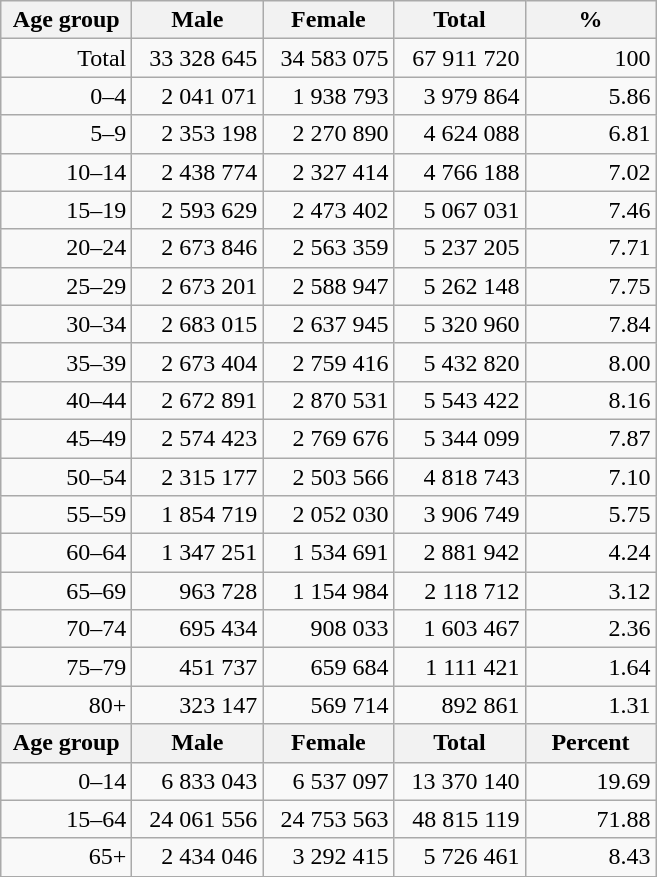<table class="wikitable">
<tr>
<th width="80pt">Age group</th>
<th width="80pt">Male</th>
<th width="80pt">Female</th>
<th width="80pt">Total</th>
<th width="80pt">%</th>
</tr>
<tr>
<td align="right">Total</td>
<td align="right">33 328 645</td>
<td align="right">34 583 075</td>
<td align="right">67 911 720</td>
<td align="right">100</td>
</tr>
<tr>
<td align="right">0–4</td>
<td align="right">2 041 071</td>
<td align="right">1 938 793</td>
<td align="right">3 979 864</td>
<td align="right">5.86</td>
</tr>
<tr>
<td align="right">5–9</td>
<td align="right">2 353 198</td>
<td align="right">2 270 890</td>
<td align="right">4 624 088</td>
<td align="right">6.81</td>
</tr>
<tr>
<td align="right">10–14</td>
<td align="right">2 438 774</td>
<td align="right">2 327 414</td>
<td align="right">4 766 188</td>
<td align="right">7.02</td>
</tr>
<tr>
<td align="right">15–19</td>
<td align="right">2 593 629</td>
<td align="right">2 473 402</td>
<td align="right">5 067 031</td>
<td align="right">7.46</td>
</tr>
<tr>
<td align="right">20–24</td>
<td align="right">2 673 846</td>
<td align="right">2 563 359</td>
<td align="right">5 237 205</td>
<td align="right">7.71</td>
</tr>
<tr>
<td align="right">25–29</td>
<td align="right">2 673 201</td>
<td align="right">2 588 947</td>
<td align="right">5 262 148</td>
<td align="right">7.75</td>
</tr>
<tr>
<td align="right">30–34</td>
<td align="right">2 683 015</td>
<td align="right">2 637 945</td>
<td align="right">5 320 960</td>
<td align="right">7.84</td>
</tr>
<tr>
<td align="right">35–39</td>
<td align="right">2 673 404</td>
<td align="right">2 759 416</td>
<td align="right">5 432 820</td>
<td align="right">8.00</td>
</tr>
<tr>
<td align="right">40–44</td>
<td align="right">2 672 891</td>
<td align="right">2 870 531</td>
<td align="right">5 543 422</td>
<td align="right">8.16</td>
</tr>
<tr>
<td align="right">45–49</td>
<td align="right">2 574 423</td>
<td align="right">2 769 676</td>
<td align="right">5 344 099</td>
<td align="right">7.87</td>
</tr>
<tr>
<td align="right">50–54</td>
<td align="right">2 315 177</td>
<td align="right">2 503 566</td>
<td align="right">4 818 743</td>
<td align="right">7.10</td>
</tr>
<tr>
<td align="right">55–59</td>
<td align="right">1 854 719</td>
<td align="right">2 052 030</td>
<td align="right">3 906 749</td>
<td align="right">5.75</td>
</tr>
<tr>
<td align="right">60–64</td>
<td align="right">1 347 251</td>
<td align="right">1 534 691</td>
<td align="right">2 881 942</td>
<td align="right">4.24</td>
</tr>
<tr>
<td align="right">65–69</td>
<td align="right">963 728</td>
<td align="right">1 154 984</td>
<td align="right">2 118 712</td>
<td align="right">3.12</td>
</tr>
<tr>
<td align="right">70–74</td>
<td align="right">695 434</td>
<td align="right">908 033</td>
<td align="right">1 603 467</td>
<td align="right">2.36</td>
</tr>
<tr>
<td align="right">75–79</td>
<td align="right">451 737</td>
<td align="right">659 684</td>
<td align="right">1 111 421</td>
<td align="right">1.64</td>
</tr>
<tr>
<td align="right">80+</td>
<td align="right">323 147</td>
<td align="right">569 714</td>
<td align="right">892 861</td>
<td align="right">1.31</td>
</tr>
<tr>
<th width="50">Age group</th>
<th width="80pt">Male</th>
<th width="80">Female</th>
<th width="80">Total</th>
<th width="50">Percent</th>
</tr>
<tr>
<td align="right">0–14</td>
<td align="right">6 833 043</td>
<td align="right">6 537 097</td>
<td align="right">13 370 140</td>
<td align="right">19.69</td>
</tr>
<tr>
<td align="right">15–64</td>
<td align="right">24 061 556</td>
<td align="right">24 753 563</td>
<td align="right">48 815 119</td>
<td align="right">71.88</td>
</tr>
<tr>
<td align="right">65+</td>
<td align="right">2 434 046</td>
<td align="right">3 292 415</td>
<td align="right">5 726 461</td>
<td align="right">8.43</td>
</tr>
<tr>
</tr>
</table>
